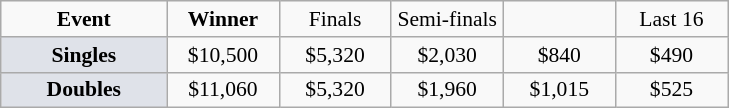<table class="wikitable" style="font-size:90%; text-align:center">
<tr>
<td width="104"><strong>Event</strong></td>
<td width="68"><strong>Winner</strong></td>
<td width="68">Finals</td>
<td width="68">Semi-finals</td>
<td width="68"></td>
<td width="68">Last 16</td>
</tr>
<tr>
<td style="background:#dfe2e9;"><strong>Singles</strong></td>
<td>$10,500</td>
<td>$5,320</td>
<td>$2,030</td>
<td>$840</td>
<td>$490</td>
</tr>
<tr>
<td style="background:#dfe2e9;"><strong>Doubles</strong></td>
<td>$11,060</td>
<td>$5,320</td>
<td>$1,960</td>
<td>$1,015</td>
<td>$525</td>
</tr>
</table>
